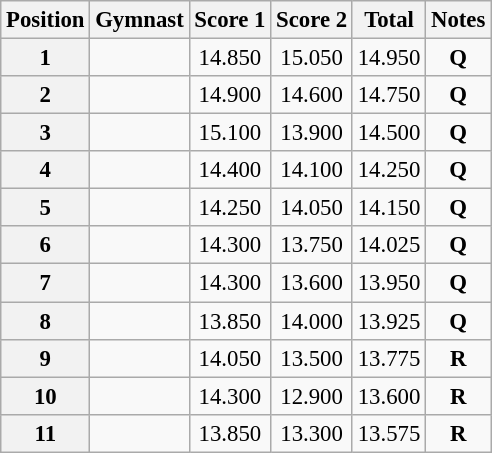<table class="wikitable sortable" style="text-align:center; font-size:95%">
<tr>
<th scope=col>Position</th>
<th scope=col>Gymnast</th>
<th scope=col>Score 1</th>
<th scope=col>Score 2</th>
<th scope=col>Total</th>
<th scope=col>Notes</th>
</tr>
<tr>
<th scope=row>1</th>
<td align="left"></td>
<td>14.850</td>
<td>15.050</td>
<td>14.950</td>
<td><strong>Q</strong></td>
</tr>
<tr>
<th scope=row>2</th>
<td align="left"></td>
<td>14.900</td>
<td>14.600</td>
<td>14.750</td>
<td><strong>Q</strong></td>
</tr>
<tr>
<th scope=row>3</th>
<td align="left"></td>
<td>15.100</td>
<td>13.900</td>
<td>14.500</td>
<td><strong>Q</strong></td>
</tr>
<tr>
<th scope=row>4</th>
<td align="left"></td>
<td>14.400</td>
<td>14.100</td>
<td>14.250</td>
<td><strong>Q</strong></td>
</tr>
<tr>
<th scope=row>5</th>
<td align="left"></td>
<td>14.250</td>
<td>14.050</td>
<td>14.150</td>
<td><strong>Q</strong></td>
</tr>
<tr>
<th scope=row>6</th>
<td align="left"></td>
<td>14.300</td>
<td>13.750</td>
<td>14.025</td>
<td><strong>Q</strong></td>
</tr>
<tr>
<th scope=row>7</th>
<td align="left"></td>
<td>14.300</td>
<td>13.600</td>
<td>13.950</td>
<td><strong>Q</strong></td>
</tr>
<tr>
<th scope=row>8</th>
<td align="left"></td>
<td>13.850</td>
<td>14.000</td>
<td>13.925</td>
<td><strong>Q</strong></td>
</tr>
<tr>
<th scope=row>9</th>
<td align="left"></td>
<td>14.050</td>
<td>13.500</td>
<td>13.775</td>
<td><strong>R</strong></td>
</tr>
<tr>
<th scope=row>10</th>
<td align="left"></td>
<td>14.300</td>
<td>12.900</td>
<td>13.600</td>
<td><strong>R</strong></td>
</tr>
<tr>
<th scope=row>11</th>
<td align="left"></td>
<td>13.850</td>
<td>13.300</td>
<td>13.575</td>
<td><strong>R</strong></td>
</tr>
</table>
